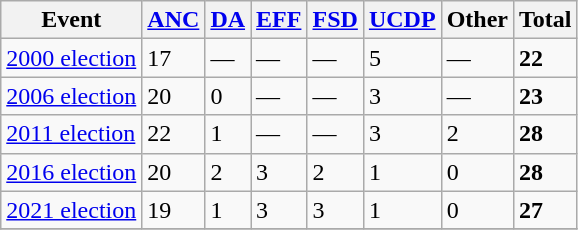<table class="wikitable">
<tr>
<th>Event</th>
<th><a href='#'>ANC</a></th>
<th><a href='#'>DA</a></th>
<th><a href='#'>EFF</a></th>
<th><a href='#'>FSD</a></th>
<th><a href='#'>UCDP</a></th>
<th>Other</th>
<th>Total</th>
</tr>
<tr>
<td><a href='#'>2000 election</a></td>
<td>17</td>
<td>—</td>
<td>—</td>
<td>—</td>
<td>5</td>
<td>—</td>
<td><strong>22</strong></td>
</tr>
<tr>
<td><a href='#'>2006 election</a></td>
<td>20</td>
<td>0</td>
<td>—</td>
<td>—</td>
<td>3</td>
<td>—</td>
<td><strong>23</strong></td>
</tr>
<tr>
<td><a href='#'>2011 election</a></td>
<td>22</td>
<td>1</td>
<td>—</td>
<td>—</td>
<td>3</td>
<td>2</td>
<td><strong>28</strong></td>
</tr>
<tr>
<td><a href='#'>2016 election</a></td>
<td>20</td>
<td>2</td>
<td>3</td>
<td>2</td>
<td>1</td>
<td>0</td>
<td><strong>28</strong></td>
</tr>
<tr>
<td><a href='#'>2021 election</a></td>
<td>19</td>
<td>1</td>
<td>3</td>
<td>3</td>
<td>1</td>
<td>0</td>
<td><strong>27</strong></td>
</tr>
<tr>
</tr>
</table>
